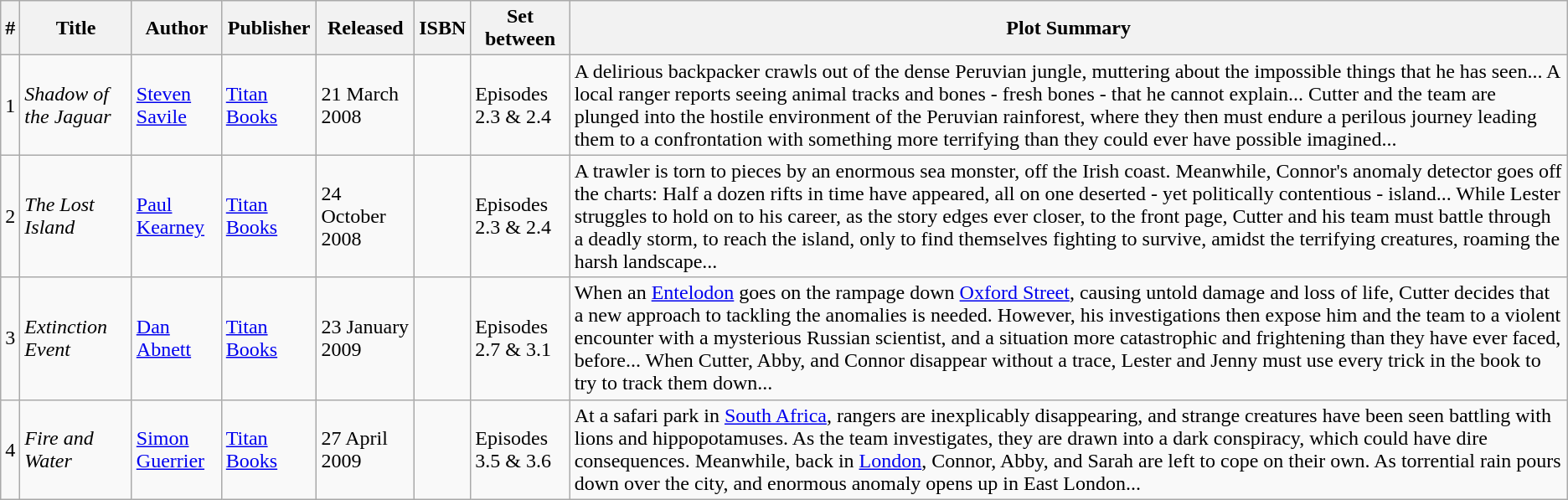<table class="wikitable">
<tr>
<th>#</th>
<th>Title</th>
<th>Author</th>
<th>Publisher</th>
<th>Released</th>
<th>ISBN</th>
<th>Set between</th>
<th>Plot Summary</th>
</tr>
<tr>
<td>1</td>
<td><em>Shadow of the Jaguar</em></td>
<td><a href='#'>Steven Savile</a></td>
<td><a href='#'>Titan Books</a></td>
<td>21 March 2008</td>
<td></td>
<td>Episodes 2.3 & 2.4</td>
<td>A delirious backpacker crawls out of the dense Peruvian jungle, muttering about the impossible things that he has seen... A local ranger reports seeing animal tracks and bones - fresh bones - that he cannot explain... Cutter and the team are plunged into the hostile environment of the Peruvian rainforest, where they then must endure a perilous journey leading them to a confrontation with something more terrifying than they could ever have possible imagined...</td>
</tr>
<tr>
<td>2</td>
<td><em>The Lost Island</em></td>
<td><a href='#'>Paul Kearney</a></td>
<td><a href='#'>Titan Books</a></td>
<td>24 October 2008</td>
<td></td>
<td>Episodes 2.3 & 2.4</td>
<td>A trawler is torn to pieces by an enormous sea monster, off the Irish coast. Meanwhile, Connor's anomaly detector goes off the charts: Half a dozen rifts in time have appeared, all on one deserted - yet politically contentious - island... While Lester struggles to hold on to his career, as the story edges ever closer, to the front page, Cutter and his team must battle through a deadly storm, to reach the island, only to find themselves fighting to survive, amidst the terrifying creatures, roaming the harsh landscape...</td>
</tr>
<tr>
<td>3</td>
<td><em>Extinction Event</em></td>
<td><a href='#'>Dan Abnett</a></td>
<td><a href='#'>Titan Books</a></td>
<td>23 January 2009</td>
<td></td>
<td>Episodes 2.7 & 3.1</td>
<td>When an <a href='#'>Entelodon</a> goes on the rampage down <a href='#'>Oxford Street</a>, causing untold damage and loss of life, Cutter decides that a new approach to tackling the anomalies is needed. However, his investigations then expose him and the team to a violent encounter with a mysterious Russian scientist, and a situation more catastrophic and frightening than they have ever faced, before... When Cutter, Abby, and Connor disappear without a trace, Lester and Jenny must use every trick in the book to try to track them down...</td>
</tr>
<tr>
<td>4</td>
<td><em>Fire and Water</em></td>
<td><a href='#'>Simon Guerrier</a></td>
<td><a href='#'>Titan Books</a></td>
<td>27 April 2009</td>
<td></td>
<td>Episodes 3.5 & 3.6</td>
<td>At a safari park in <a href='#'>South Africa</a>, rangers are inexplicably disappearing, and strange creatures have been seen battling with lions and hippopotamuses. As the team investigates, they are drawn into a dark conspiracy, which could have dire consequences. Meanwhile, back in <a href='#'>London</a>, Connor, Abby, and Sarah are left to cope on their own. As torrential rain pours down over the city, and enormous anomaly opens up in East London...</td>
</tr>
</table>
